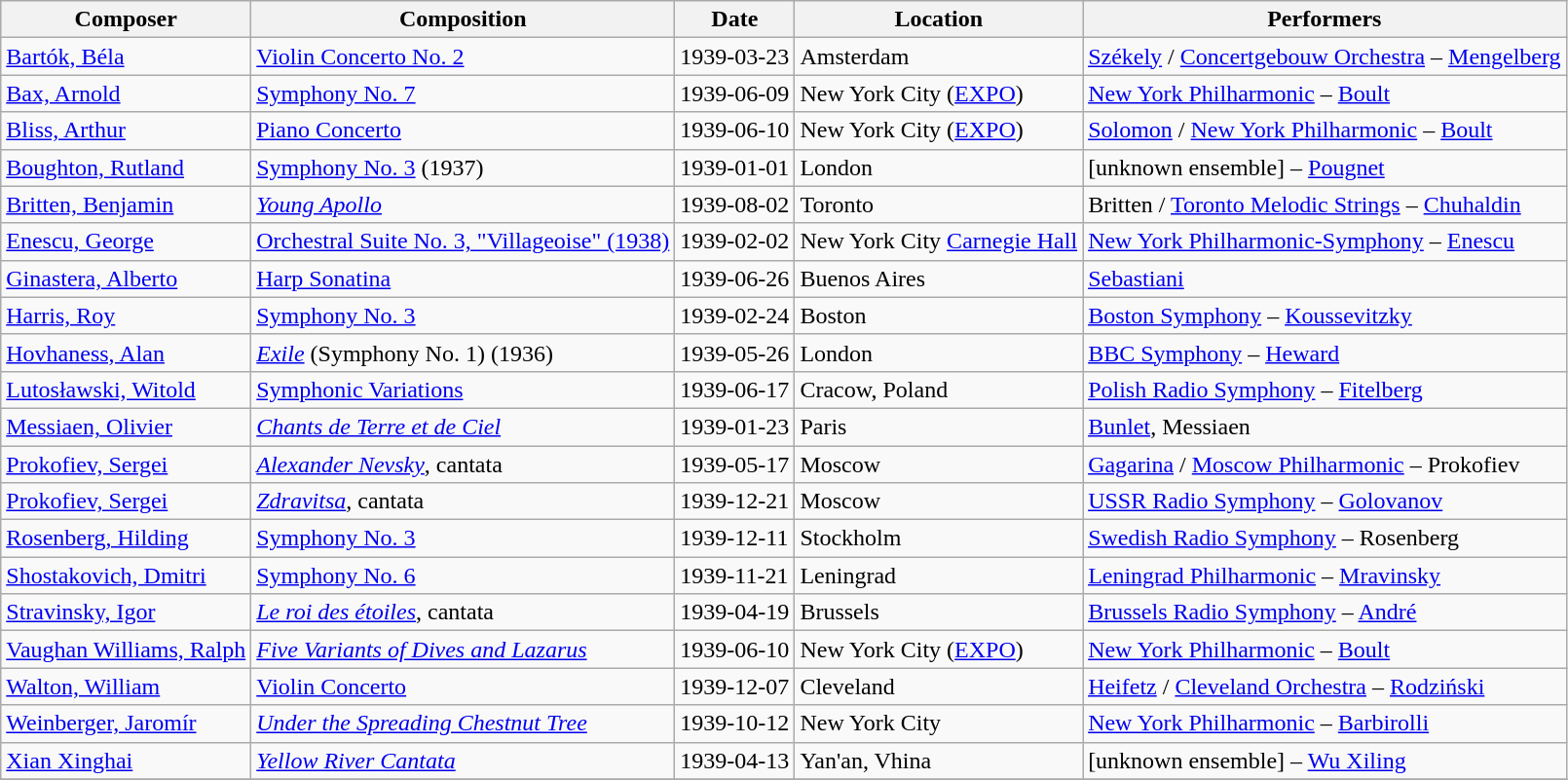<table class="wikitable sortable">
<tr>
<th>Composer</th>
<th>Composition</th>
<th>Date</th>
<th>Location</th>
<th>Performers</th>
</tr>
<tr>
<td><a href='#'>Bartók, Béla</a></td>
<td><a href='#'>Violin Concerto No. 2</a></td>
<td>1939-03-23</td>
<td>Amsterdam</td>
<td><a href='#'>Székely</a> / <a href='#'>Concertgebouw Orchestra</a> – <a href='#'>Mengelberg</a></td>
</tr>
<tr>
<td><a href='#'>Bax, Arnold</a></td>
<td><a href='#'>Symphony No. 7</a></td>
<td>1939-06-09</td>
<td>New York City (<a href='#'>EXPO</a>)</td>
<td><a href='#'>New York Philharmonic</a> – <a href='#'>Boult</a></td>
</tr>
<tr>
<td><a href='#'>Bliss, Arthur</a></td>
<td><a href='#'>Piano Concerto</a></td>
<td>1939-06-10</td>
<td>New York City (<a href='#'>EXPO</a>)</td>
<td><a href='#'>Solomon</a> / <a href='#'>New York Philharmonic</a> – <a href='#'>Boult</a></td>
</tr>
<tr>
<td><a href='#'>Boughton, Rutland</a></td>
<td><a href='#'>Symphony No. 3</a> (1937)</td>
<td>1939-01-01</td>
<td>London</td>
<td>[unknown ensemble] – <a href='#'>Pougnet</a></td>
</tr>
<tr>
<td><a href='#'>Britten, Benjamin</a></td>
<td><em><a href='#'>Young Apollo</a></em></td>
<td>1939-08-02</td>
<td>Toronto</td>
<td>Britten / <a href='#'>Toronto Melodic Strings</a> – <a href='#'>Chuhaldin</a></td>
</tr>
<tr>
<td><a href='#'>Enescu, George</a></td>
<td><a href='#'>Orchestral Suite No. 3, "Villageoise" (1938)</a></td>
<td>1939-02-02</td>
<td>New York City <a href='#'>Carnegie Hall</a></td>
<td><a href='#'>New York Philharmonic-Symphony</a> – <a href='#'>Enescu</a></td>
</tr>
<tr>
<td><a href='#'>Ginastera, Alberto</a></td>
<td><a href='#'>Harp Sonatina</a></td>
<td>1939-06-26</td>
<td>Buenos Aires</td>
<td><a href='#'>Sebastiani</a></td>
</tr>
<tr>
<td><a href='#'>Harris, Roy</a></td>
<td><a href='#'>Symphony No. 3</a></td>
<td>1939-02-24</td>
<td>Boston</td>
<td><a href='#'>Boston Symphony</a> – <a href='#'>Koussevitzky</a></td>
</tr>
<tr>
<td><a href='#'>Hovhaness, Alan</a></td>
<td><em><a href='#'>Exile</a></em> (Symphony No. 1) (1936)</td>
<td>1939-05-26</td>
<td>London</td>
<td><a href='#'>BBC Symphony</a> – <a href='#'>Heward</a></td>
</tr>
<tr>
<td><a href='#'>Lutosławski, Witold</a></td>
<td><a href='#'>Symphonic Variations</a></td>
<td>1939-06-17</td>
<td>Cracow, Poland</td>
<td><a href='#'>Polish Radio Symphony</a> – <a href='#'>Fitelberg</a></td>
</tr>
<tr>
<td><a href='#'>Messiaen, Olivier</a></td>
<td><em><a href='#'>Chants de Terre et de Ciel</a></em></td>
<td>1939-01-23</td>
<td>Paris</td>
<td><a href='#'>Bunlet</a>, Messiaen</td>
</tr>
<tr>
<td><a href='#'>Prokofiev, Sergei</a></td>
<td><em><a href='#'>Alexander Nevsky</a></em>, cantata</td>
<td>1939-05-17</td>
<td>Moscow</td>
<td><a href='#'>Gagarina</a> / <a href='#'>Moscow Philharmonic</a> – Prokofiev</td>
</tr>
<tr>
<td><a href='#'>Prokofiev, Sergei</a></td>
<td><em><a href='#'>Zdravitsa</a></em>, cantata</td>
<td>1939-12-21</td>
<td>Moscow</td>
<td><a href='#'>USSR Radio Symphony</a> – <a href='#'>Golovanov</a></td>
</tr>
<tr>
<td><a href='#'>Rosenberg, Hilding</a></td>
<td><a href='#'>Symphony No. 3</a></td>
<td>1939-12-11</td>
<td>Stockholm</td>
<td><a href='#'>Swedish Radio Symphony</a> – Rosenberg</td>
</tr>
<tr>
<td><a href='#'>Shostakovich, Dmitri</a></td>
<td><a href='#'>Symphony No. 6</a></td>
<td>1939-11-21</td>
<td>Leningrad</td>
<td><a href='#'>Leningrad Philharmonic</a> – <a href='#'>Mravinsky</a></td>
</tr>
<tr>
<td><a href='#'>Stravinsky, Igor</a></td>
<td><em><a href='#'>Le roi des étoiles</a></em>, cantata</td>
<td>1939-04-19</td>
<td>Brussels</td>
<td><a href='#'>Brussels Radio Symphony</a> – <a href='#'>André</a></td>
</tr>
<tr>
<td><a href='#'>Vaughan Williams, Ralph</a></td>
<td><em><a href='#'>Five Variants of Dives and Lazarus</a></em></td>
<td>1939-06-10</td>
<td>New York City (<a href='#'>EXPO</a>)</td>
<td><a href='#'>New York Philharmonic</a> – <a href='#'>Boult</a></td>
</tr>
<tr>
<td><a href='#'>Walton, William</a></td>
<td><a href='#'>Violin Concerto</a></td>
<td>1939-12-07</td>
<td>Cleveland</td>
<td><a href='#'>Heifetz</a> / <a href='#'>Cleveland Orchestra</a> – <a href='#'>Rodziński</a></td>
</tr>
<tr>
<td><a href='#'>Weinberger, Jaromír</a></td>
<td><em><a href='#'>Under the Spreading Chestnut Tree</a></em></td>
<td>1939-10-12</td>
<td>New York City</td>
<td><a href='#'>New York Philharmonic</a> – <a href='#'>Barbirolli</a></td>
</tr>
<tr>
<td><a href='#'>Xian Xinghai</a></td>
<td><em><a href='#'>Yellow River Cantata</a></em></td>
<td>1939-04-13</td>
<td>Yan'an, Vhina</td>
<td>[unknown ensemble] – <a href='#'>Wu Xiling</a></td>
</tr>
<tr>
</tr>
</table>
